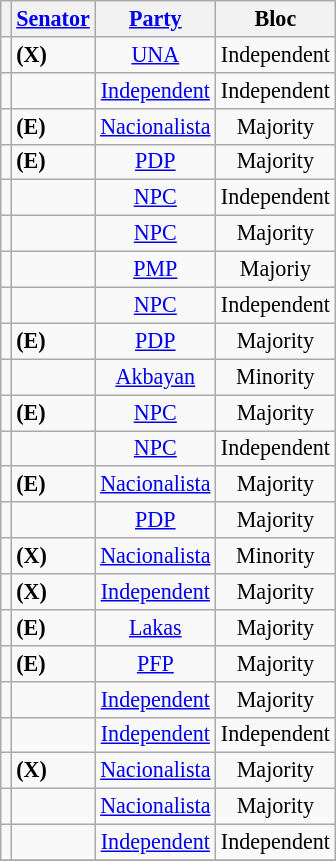<table class="wikitable sortable" style="text-align:center; font-size:92%;">
<tr>
<th rowspan=2 class="unsortable"></th>
<th rowspan=2><a href='#'>Senator</a></th>
<th rowspan=2><a href='#'>Party</a></th>
<th rowspan=2>Bloc</th>
</tr>
<tr>
</tr>
<tr>
<td></td>
<td align=left> <strong>(X)</strong></td>
<td><a href='#'>UNA</a></td>
<td>Independent</td>
</tr>
<tr>
<td></td>
<td align=left></td>
<td><a href='#'>Independent</a></td>
<td>Independent</td>
</tr>
<tr>
<td></td>
<td align=left> <strong>(E)</strong></td>
<td><a href='#'>Nacionalista</a></td>
<td>Majority</td>
</tr>
<tr>
<td></td>
<td align=left> <strong>(E)</strong></td>
<td><a href='#'>PDP</a></td>
<td>Majority</td>
</tr>
<tr>
<td></td>
<td align=left></td>
<td><a href='#'>NPC</a></td>
<td>Independent</td>
</tr>
<tr>
<td></td>
<td align=left></td>
<td><a href='#'>NPC</a></td>
<td>Majority</td>
</tr>
<tr>
<td></td>
<td align=left></td>
<td><a href='#'>PMP</a></td>
<td>Majoriy</td>
</tr>
<tr>
<td></td>
<td align=left></td>
<td><a href='#'>NPC</a></td>
<td>Independent</td>
</tr>
<tr>
<td></td>
<td align=left> <strong>(E)</strong></td>
<td><a href='#'>PDP</a></td>
<td>Majority</td>
</tr>
<tr>
<td></td>
<td align=left></td>
<td><a href='#'>Akbayan</a></td>
<td>Minority</td>
</tr>
<tr>
<td></td>
<td align=left> <strong>(E)</strong></td>
<td><a href='#'>NPC</a></td>
<td>Majority</td>
</tr>
<tr>
<td></td>
<td align=left></td>
<td><a href='#'>NPC</a></td>
<td>Independent</td>
</tr>
<tr>
<td></td>
<td align=left> <strong>(E)</strong></td>
<td><a href='#'>Nacionalista</a></td>
<td>Majority</td>
</tr>
<tr>
<td></td>
<td align=left></td>
<td><a href='#'>PDP</a></td>
<td>Majority</td>
</tr>
<tr>
<td></td>
<td align=left> <strong>(X)</strong></td>
<td><a href='#'>Nacionalista</a></td>
<td>Minority</td>
</tr>
<tr>
<td></td>
<td align=left> <strong>(X)</strong></td>
<td><a href='#'>Independent</a></td>
<td>Majority</td>
</tr>
<tr>
<td></td>
<td align=left> <strong>(E)</strong></td>
<td><a href='#'>Lakas</a></td>
<td>Majority</td>
</tr>
<tr>
<td></td>
<td align=left> <strong>(E)</strong></td>
<td><a href='#'>PFP</a></td>
<td>Majority</td>
</tr>
<tr>
<td></td>
<td align=left></td>
<td><a href='#'>Independent</a></td>
<td>Majority</td>
</tr>
<tr>
<td></td>
<td align=left></td>
<td><a href='#'>Independent</a></td>
<td>Independent</td>
</tr>
<tr>
<td></td>
<td align=left> <strong>(X)</strong></td>
<td><a href='#'>Nacionalista</a></td>
<td>Majority</td>
</tr>
<tr>
<td></td>
<td align=left></td>
<td><a href='#'>Nacionalista</a></td>
<td>Majority</td>
</tr>
<tr>
<td></td>
<td align=left></td>
<td><a href='#'>Independent</a></td>
<td>Independent</td>
</tr>
<tr>
</tr>
</table>
